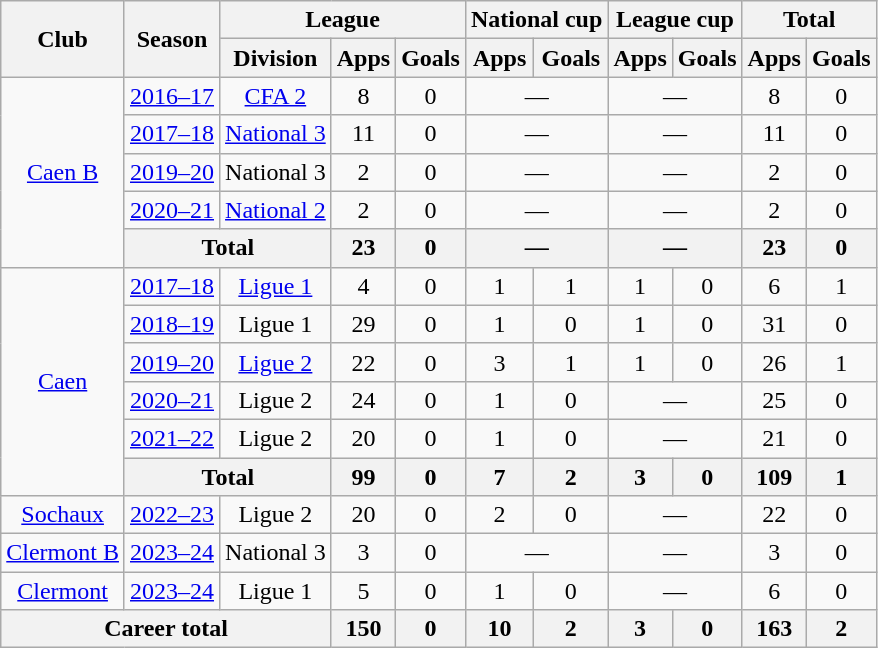<table class="wikitable" style="text-align: center">
<tr>
<th rowspan="2">Club</th>
<th rowspan="2">Season</th>
<th colspan="3">League</th>
<th colspan="2">National cup</th>
<th colspan="2">League cup</th>
<th colspan="2">Total</th>
</tr>
<tr>
<th>Division</th>
<th>Apps</th>
<th>Goals</th>
<th>Apps</th>
<th>Goals</th>
<th>Apps</th>
<th>Goals</th>
<th>Apps</th>
<th>Goals</th>
</tr>
<tr>
<td rowspan="5"><a href='#'>Caen B</a></td>
<td><a href='#'>2016–17</a></td>
<td><a href='#'>CFA 2</a></td>
<td>8</td>
<td>0</td>
<td colspan="2">—</td>
<td colspan="2">—</td>
<td>8</td>
<td>0</td>
</tr>
<tr>
<td><a href='#'>2017–18</a></td>
<td><a href='#'>National 3</a></td>
<td>11</td>
<td>0</td>
<td colspan="2">—</td>
<td colspan="2">—</td>
<td>11</td>
<td>0</td>
</tr>
<tr>
<td><a href='#'>2019–20</a></td>
<td>National 3</td>
<td>2</td>
<td>0</td>
<td colspan="2">—</td>
<td colspan="2">—</td>
<td>2</td>
<td>0</td>
</tr>
<tr>
<td><a href='#'>2020–21</a></td>
<td><a href='#'>National 2</a></td>
<td>2</td>
<td>0</td>
<td colspan="2">—</td>
<td colspan="2">—</td>
<td>2</td>
<td>0</td>
</tr>
<tr>
<th colspan="2">Total</th>
<th>23</th>
<th>0</th>
<th colspan="2">—</th>
<th colspan="2">—</th>
<th>23</th>
<th>0</th>
</tr>
<tr>
<td rowspan="6"><a href='#'>Caen</a></td>
<td><a href='#'>2017–18</a></td>
<td><a href='#'>Ligue 1</a></td>
<td>4</td>
<td>0</td>
<td>1</td>
<td>1</td>
<td>1</td>
<td>0</td>
<td>6</td>
<td>1</td>
</tr>
<tr>
<td><a href='#'>2018–19</a></td>
<td>Ligue 1</td>
<td>29</td>
<td>0</td>
<td>1</td>
<td>0</td>
<td>1</td>
<td>0</td>
<td>31</td>
<td>0</td>
</tr>
<tr>
<td><a href='#'>2019–20</a></td>
<td><a href='#'>Ligue 2</a></td>
<td>22</td>
<td>0</td>
<td>3</td>
<td>1</td>
<td>1</td>
<td>0</td>
<td>26</td>
<td>1</td>
</tr>
<tr>
<td><a href='#'>2020–21</a></td>
<td>Ligue 2</td>
<td>24</td>
<td>0</td>
<td>1</td>
<td>0</td>
<td colspan="2">—</td>
<td>25</td>
<td>0</td>
</tr>
<tr>
<td><a href='#'>2021–22</a></td>
<td>Ligue 2</td>
<td>20</td>
<td>0</td>
<td>1</td>
<td>0</td>
<td colspan="2">—</td>
<td>21</td>
<td>0</td>
</tr>
<tr>
<th colspan="2">Total</th>
<th>99</th>
<th>0</th>
<th>7</th>
<th>2</th>
<th>3</th>
<th>0</th>
<th>109</th>
<th>1</th>
</tr>
<tr>
<td><a href='#'>Sochaux</a></td>
<td><a href='#'>2022–23</a></td>
<td>Ligue 2</td>
<td>20</td>
<td>0</td>
<td>2</td>
<td>0</td>
<td colspan="2">—</td>
<td>22</td>
<td>0</td>
</tr>
<tr>
<td><a href='#'>Clermont B</a></td>
<td><a href='#'>2023–24</a></td>
<td>National 3</td>
<td>3</td>
<td>0</td>
<td colspan="2">—</td>
<td colspan="2">—</td>
<td>3</td>
<td>0</td>
</tr>
<tr>
<td><a href='#'>Clermont</a></td>
<td><a href='#'>2023–24</a></td>
<td>Ligue 1</td>
<td>5</td>
<td>0</td>
<td>1</td>
<td>0</td>
<td colspan="2">—</td>
<td>6</td>
<td>0</td>
</tr>
<tr>
<th colspan="3">Career total</th>
<th>150</th>
<th>0</th>
<th>10</th>
<th>2</th>
<th>3</th>
<th>0</th>
<th>163</th>
<th>2</th>
</tr>
</table>
